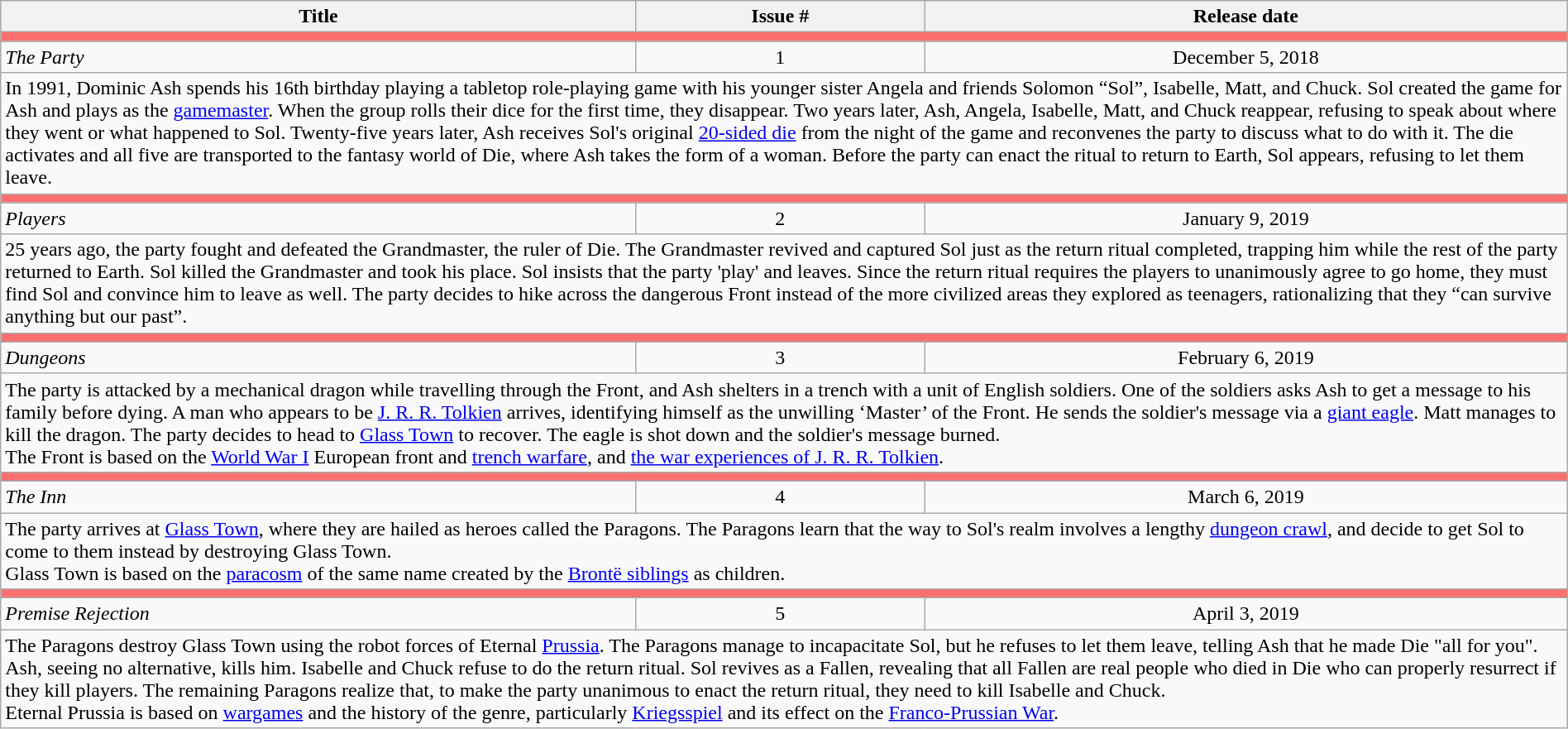<table class="wikitable" style="width:100%;">
<tr>
<th>Title</th>
<th>Issue #</th>
<th>Release date</th>
</tr>
<tr>
<td colspan="6" style="background:#fa706e;"></td>
</tr>
<tr>
<td><em>The Party</em></td>
<td style="text-align:center;">1</td>
<td style="text-align:center;">December 5, 2018</td>
</tr>
<tr>
<td colspan="6">In 1991, Dominic Ash spends his 16th birthday playing a tabletop role-playing game with his younger sister Angela and friends Solomon “Sol”, Isabelle, Matt, and Chuck. Sol created the game for Ash and plays as the <a href='#'>gamemaster</a>. When the group rolls their dice for the first time, they disappear. Two years later, Ash, Angela, Isabelle, Matt, and Chuck reappear, refusing to speak about where they went or what happened to Sol. Twenty-five years later, Ash receives Sol's original <a href='#'>20-sided die</a> from the night of the game and reconvenes the party to discuss what to do with it. The die activates and all five are transported to the fantasy world of Die, where Ash takes the form of a woman. Before the party can enact the ritual to return to Earth, Sol appears, refusing to let them leave.</td>
</tr>
<tr>
<td colspan="6" style="background:#fa706e;"></td>
</tr>
<tr>
<td><em>Players</em></td>
<td style="text-align:center;">2</td>
<td style="text-align:center;">January 9, 2019</td>
</tr>
<tr>
<td colspan="6">25 years ago, the party fought and defeated the Grandmaster, the ruler of Die. The Grandmaster revived and captured Sol just as the return ritual completed, trapping him while the rest of the party returned to Earth. Sol killed the Grandmaster and took his place. Sol insists that the party 'play' and leaves. Since the return ritual requires the players to unanimously agree to go home, they must find Sol and convince him to leave as well. The party decides to hike across the dangerous Front instead of the more civilized areas they explored as teenagers, rationalizing that they “can survive anything but our past”.</td>
</tr>
<tr>
<td colspan="6" style="background:#fa706e;"></td>
</tr>
<tr>
<td><em>Dungeons</em></td>
<td style="text-align:center;">3</td>
<td style="text-align:center;">February 6, 2019</td>
</tr>
<tr>
<td colspan="6">The party is attacked by a mechanical dragon while travelling through the Front, and Ash shelters in a trench with a unit of English soldiers. One of the soldiers asks Ash to get a message to his family before dying. A man who appears to be <a href='#'>J. R. R. Tolkien</a> arrives, identifying himself as the unwilling ‘Master’ of the Front. He sends the soldier's message via a <a href='#'>giant eagle</a>. Matt manages to kill the dragon. The party decides to head to <a href='#'>Glass Town</a> to recover. The eagle is shot down and the soldier's message burned.<br>The Front is based on the <a href='#'>World War I</a> European front and <a href='#'>trench warfare</a>, and <a href='#'>the war experiences of J. R. R. Tolkien</a>.</td>
</tr>
<tr>
<td colspan="6" style="background:#fa706e;"></td>
</tr>
<tr>
<td><em>The Inn</em></td>
<td style="text-align:center;">4</td>
<td style="text-align:center;">March 6, 2019</td>
</tr>
<tr>
<td colspan="6">The party arrives at <a href='#'>Glass Town</a>, where they are hailed as heroes called the Paragons. The Paragons learn that the way to Sol's realm involves a lengthy <a href='#'>dungeon crawl</a>, and decide to get Sol to come to them instead by destroying Glass Town.<br>Glass Town is based on the <a href='#'>paracosm</a> of the same name created by the <a href='#'>Brontë siblings</a> as children.</td>
</tr>
<tr>
<td colspan="6" style="background:#fa706e;"></td>
</tr>
<tr>
<td><em>Premise Rejection</em></td>
<td style="text-align:center;">5</td>
<td style="text-align:center;">April 3, 2019</td>
</tr>
<tr>
<td colspan="6">The Paragons destroy Glass Town using the robot forces of Eternal <a href='#'>Prussia</a>. The Paragons manage to incapacitate Sol, but he refuses to let them leave, telling Ash that he made Die "all for you". Ash, seeing no alternative, kills him. Isabelle and Chuck refuse to do the return ritual. Sol revives as a Fallen, revealing that all Fallen are real people who died in Die who can properly resurrect if they kill players. The remaining Paragons realize that, to make the party unanimous to enact the return ritual, they need to kill Isabelle and Chuck.<br>Eternal Prussia is based on <a href='#'>wargames</a> and the history of the genre, particularly <a href='#'>Kriegsspiel</a> and its effect on the <a href='#'>Franco-Prussian War</a>.</td>
</tr>
</table>
